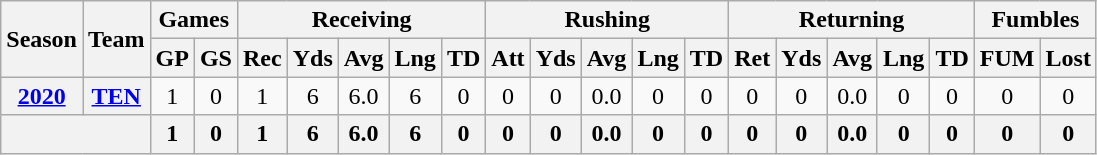<table class=wikitable style="text-align:center;">
<tr>
<th rowspan="2">Season</th>
<th rowspan="2">Team</th>
<th colspan="2">Games</th>
<th colspan="5">Receiving</th>
<th colspan="5">Rushing</th>
<th colspan="5">Returning</th>
<th colspan="2">Fumbles</th>
</tr>
<tr>
<th>GP</th>
<th>GS</th>
<th>Rec</th>
<th>Yds</th>
<th>Avg</th>
<th>Lng</th>
<th>TD</th>
<th>Att</th>
<th>Yds</th>
<th>Avg</th>
<th>Lng</th>
<th>TD</th>
<th>Ret</th>
<th>Yds</th>
<th>Avg</th>
<th>Lng</th>
<th>TD</th>
<th>FUM</th>
<th>Lost</th>
</tr>
<tr>
<th><a href='#'>2020</a></th>
<th><a href='#'>TEN</a></th>
<td>1</td>
<td>0</td>
<td>1</td>
<td>6</td>
<td>6.0</td>
<td>6</td>
<td>0</td>
<td>0</td>
<td>0</td>
<td>0.0</td>
<td>0</td>
<td>0</td>
<td>0</td>
<td>0</td>
<td>0.0</td>
<td>0</td>
<td>0</td>
<td>0</td>
<td>0</td>
</tr>
<tr>
<th colspan="2"></th>
<th>1</th>
<th>0</th>
<th>1</th>
<th>6</th>
<th>6.0</th>
<th>6</th>
<th>0</th>
<th>0</th>
<th>0</th>
<th>0.0</th>
<th>0</th>
<th>0</th>
<th>0</th>
<th>0</th>
<th>0.0</th>
<th>0</th>
<th>0</th>
<th>0</th>
<th>0</th>
</tr>
</table>
